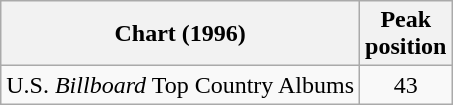<table class="wikitable">
<tr>
<th>Chart (1996)</th>
<th>Peak<br>position</th>
</tr>
<tr>
<td>U.S. <em>Billboard</em> Top Country Albums</td>
<td align="center">43</td>
</tr>
</table>
